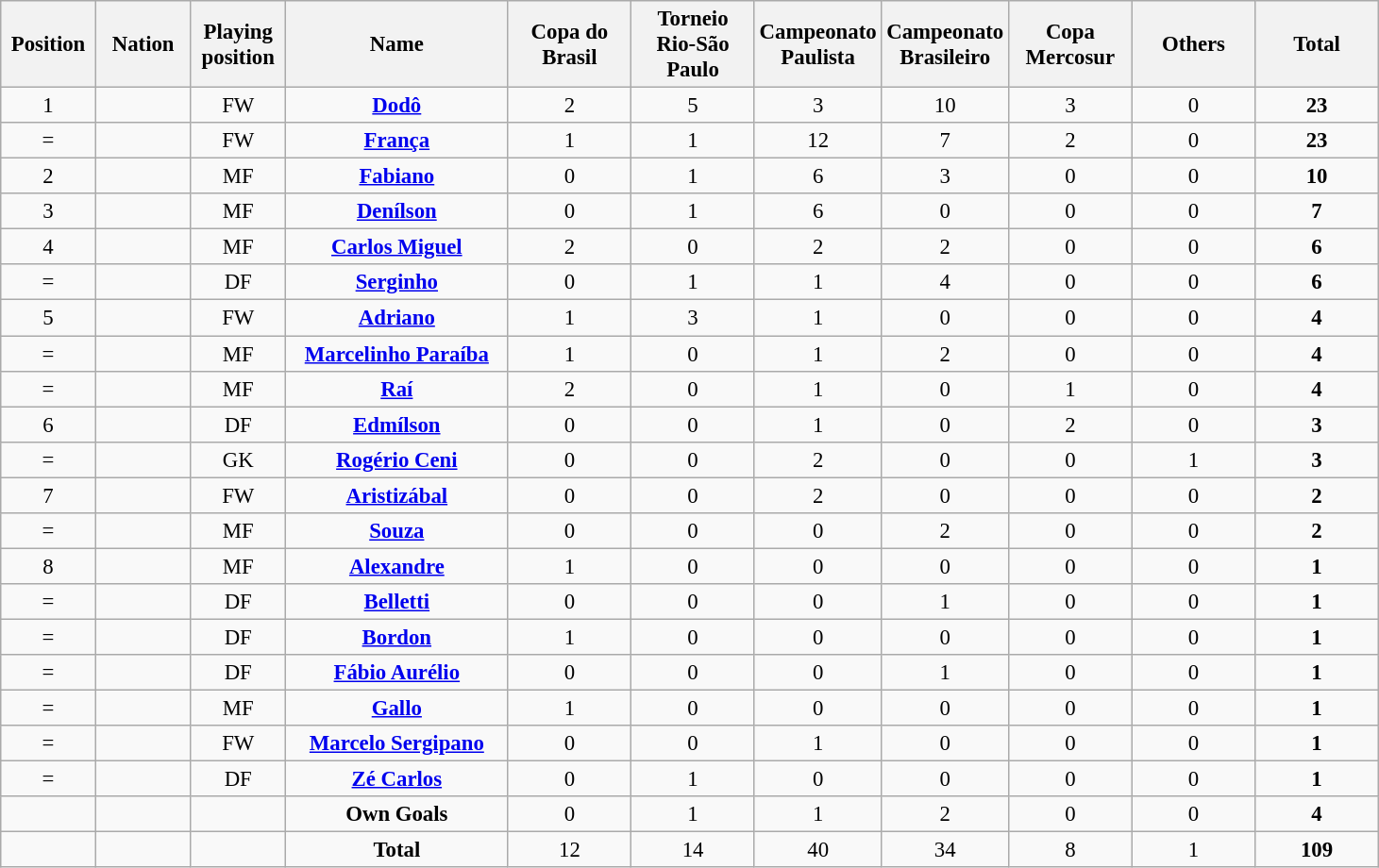<table class="wikitable" style="font-size: 95%; text-align: center;">
<tr>
<th width=60>Position</th>
<th width=60>Nation</th>
<th width=60>Playing position</th>
<th width=150>Name</th>
<th width=80>Copa do Brasil</th>
<th width=80>Torneio Rio-São Paulo</th>
<th width=80>Campeonato Paulista</th>
<th width=80>Campeonato Brasileiro</th>
<th width=80>Copa Mercosur</th>
<th width=80>Others</th>
<th width=80>Total</th>
</tr>
<tr>
<td>1</td>
<td></td>
<td>FW</td>
<td><strong><a href='#'>Dodô</a></strong></td>
<td>2</td>
<td>5</td>
<td>3</td>
<td>10</td>
<td>3</td>
<td>0</td>
<td><strong>23</strong></td>
</tr>
<tr>
<td>=</td>
<td></td>
<td>FW</td>
<td><strong><a href='#'>França</a></strong></td>
<td>1</td>
<td>1</td>
<td>12</td>
<td>7</td>
<td>2</td>
<td>0</td>
<td><strong>23</strong></td>
</tr>
<tr>
<td>2</td>
<td></td>
<td>MF</td>
<td><strong><a href='#'>Fabiano</a></strong></td>
<td>0</td>
<td>1</td>
<td>6</td>
<td>3</td>
<td>0</td>
<td>0</td>
<td><strong>10</strong></td>
</tr>
<tr>
<td>3</td>
<td></td>
<td>MF</td>
<td><strong><a href='#'>Denílson</a></strong></td>
<td>0</td>
<td>1</td>
<td>6</td>
<td>0</td>
<td>0</td>
<td>0</td>
<td><strong>7</strong></td>
</tr>
<tr>
<td>4</td>
<td></td>
<td>MF</td>
<td><strong><a href='#'>Carlos Miguel</a></strong></td>
<td>2</td>
<td>0</td>
<td>2</td>
<td>2</td>
<td>0</td>
<td>0</td>
<td><strong>6</strong></td>
</tr>
<tr>
<td>=</td>
<td></td>
<td>DF</td>
<td><strong><a href='#'>Serginho</a></strong></td>
<td>0</td>
<td>1</td>
<td>1</td>
<td>4</td>
<td>0</td>
<td>0</td>
<td><strong>6</strong></td>
</tr>
<tr>
<td>5</td>
<td></td>
<td>FW</td>
<td><strong><a href='#'>Adriano</a></strong></td>
<td>1</td>
<td>3</td>
<td>1</td>
<td>0</td>
<td>0</td>
<td>0</td>
<td><strong>4</strong></td>
</tr>
<tr>
<td>=</td>
<td></td>
<td>MF</td>
<td><strong><a href='#'>Marcelinho Paraíba</a></strong></td>
<td>1</td>
<td>0</td>
<td>1</td>
<td>2</td>
<td>0</td>
<td>0</td>
<td><strong>4</strong></td>
</tr>
<tr>
<td>=</td>
<td></td>
<td>MF</td>
<td><strong><a href='#'>Raí</a></strong></td>
<td>2</td>
<td>0</td>
<td>1</td>
<td>0</td>
<td>1</td>
<td>0</td>
<td><strong>4</strong></td>
</tr>
<tr>
<td>6</td>
<td></td>
<td>DF</td>
<td><strong><a href='#'>Edmílson</a></strong></td>
<td>0</td>
<td>0</td>
<td>1</td>
<td>0</td>
<td>2</td>
<td>0</td>
<td><strong>3</strong></td>
</tr>
<tr>
<td>=</td>
<td></td>
<td>GK</td>
<td><strong><a href='#'>Rogério Ceni</a></strong></td>
<td>0</td>
<td>0</td>
<td>2</td>
<td>0</td>
<td>0</td>
<td>1</td>
<td><strong>3</strong></td>
</tr>
<tr>
<td>7</td>
<td></td>
<td>FW</td>
<td><strong><a href='#'>Aristizábal</a></strong></td>
<td>0</td>
<td>0</td>
<td>2</td>
<td>0</td>
<td>0</td>
<td>0</td>
<td><strong>2</strong></td>
</tr>
<tr>
<td>=</td>
<td></td>
<td>MF</td>
<td><strong><a href='#'>Souza</a></strong></td>
<td>0</td>
<td>0</td>
<td>0</td>
<td>2</td>
<td>0</td>
<td>0</td>
<td><strong>2</strong></td>
</tr>
<tr>
<td>8</td>
<td></td>
<td>MF</td>
<td><strong><a href='#'>Alexandre</a></strong></td>
<td>1</td>
<td>0</td>
<td>0</td>
<td>0</td>
<td>0</td>
<td>0</td>
<td><strong>1</strong></td>
</tr>
<tr>
<td>=</td>
<td></td>
<td>DF</td>
<td><strong><a href='#'>Belletti</a></strong></td>
<td>0</td>
<td>0</td>
<td>0</td>
<td>1</td>
<td>0</td>
<td>0</td>
<td><strong>1</strong></td>
</tr>
<tr>
<td>=</td>
<td></td>
<td>DF</td>
<td><strong><a href='#'>Bordon</a></strong></td>
<td>1</td>
<td>0</td>
<td>0</td>
<td>0</td>
<td>0</td>
<td>0</td>
<td><strong>1</strong></td>
</tr>
<tr>
<td>=</td>
<td></td>
<td>DF</td>
<td><strong><a href='#'>Fábio Aurélio</a></strong></td>
<td>0</td>
<td>0</td>
<td>0</td>
<td>1</td>
<td>0</td>
<td>0</td>
<td><strong>1</strong></td>
</tr>
<tr>
<td>=</td>
<td></td>
<td>MF</td>
<td><strong><a href='#'>Gallo</a></strong></td>
<td>1</td>
<td>0</td>
<td>0</td>
<td>0</td>
<td>0</td>
<td>0</td>
<td><strong>1</strong></td>
</tr>
<tr>
<td>=</td>
<td></td>
<td>FW</td>
<td><strong><a href='#'>Marcelo Sergipano</a></strong></td>
<td>0</td>
<td>0</td>
<td>1</td>
<td>0</td>
<td>0</td>
<td>0</td>
<td><strong>1</strong></td>
</tr>
<tr>
<td>=</td>
<td></td>
<td>DF</td>
<td><strong><a href='#'>Zé Carlos</a></strong></td>
<td>0</td>
<td>1</td>
<td>0</td>
<td>0</td>
<td>0</td>
<td>0</td>
<td><strong>1</strong></td>
</tr>
<tr>
<td></td>
<td></td>
<td></td>
<td><strong>Own Goals</strong></td>
<td>0</td>
<td>1</td>
<td>1</td>
<td>2</td>
<td>0</td>
<td>0</td>
<td><strong>4</strong></td>
</tr>
<tr>
<td></td>
<td></td>
<td></td>
<td><strong>Total</strong></td>
<td>12</td>
<td>14</td>
<td>40</td>
<td>34</td>
<td>8</td>
<td>1</td>
<td><strong>109</strong></td>
</tr>
</table>
